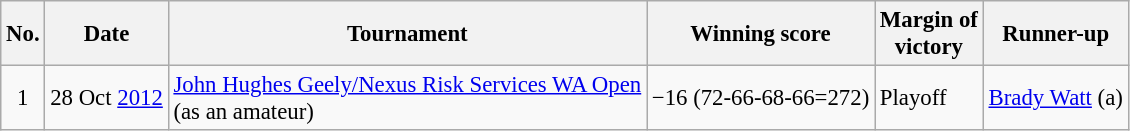<table class="wikitable" style="font-size:95%;">
<tr>
<th>No.</th>
<th>Date</th>
<th>Tournament</th>
<th>Winning score</th>
<th>Margin of<br>victory</th>
<th>Runner-up</th>
</tr>
<tr>
<td align=center>1</td>
<td align=right>28 Oct <a href='#'>2012</a></td>
<td><a href='#'>John Hughes Geely/Nexus Risk Services WA Open</a><br>(as an amateur)</td>
<td>−16 (72-66-68-66=272)</td>
<td>Playoff</td>
<td> <a href='#'>Brady Watt</a> (a)</td>
</tr>
</table>
